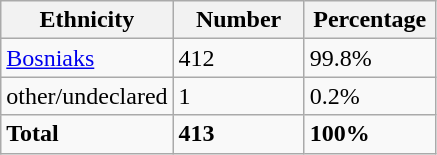<table class="wikitable">
<tr>
<th width="100px">Ethnicity</th>
<th width="80px">Number</th>
<th width="80px">Percentage</th>
</tr>
<tr>
<td><a href='#'>Bosniaks</a></td>
<td>412</td>
<td>99.8%</td>
</tr>
<tr>
<td>other/undeclared</td>
<td>1</td>
<td>0.2%</td>
</tr>
<tr>
<td><strong>Total</strong></td>
<td><strong>413</strong></td>
<td><strong>100%</strong></td>
</tr>
</table>
